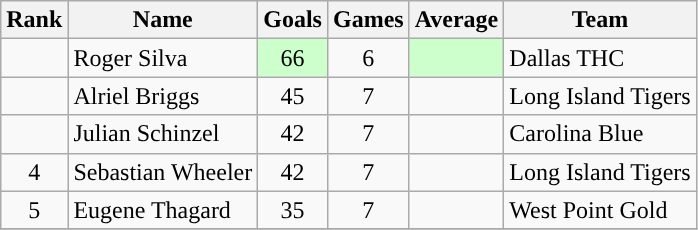<table class="wikitable sortable"  style="text-align:center">
<tr>
<th>Rank</th>
<th>Name</th>
<th>Goals</th>
<th>Games</th>
<th>Average</th>
<th>Team</th>
</tr>
<tr>
<td></td>
<td align="left">Roger Silva</td>
<td bgcolor=#ccffcc>66</td>
<td>6</td>
<td bgcolor=#ccffcc></td>
<td align="left">Dallas THC</td>
</tr>
<tr>
<td></td>
<td align="left">Alriel Briggs</td>
<td>45</td>
<td>7</td>
<td></td>
<td align="left">Long Island Tigers</td>
</tr>
<tr>
<td></td>
<td align="left">Julian Schinzel</td>
<td>42</td>
<td>7</td>
<td></td>
<td align="left">Carolina Blue</td>
</tr>
<tr>
<td align=center>4</td>
<td align="left">Sebastian Wheeler</td>
<td>42</td>
<td>7</td>
<td></td>
<td align="left">Long Island Tigers</td>
</tr>
<tr>
<td align=center>5</td>
<td align="left">Eugene Thagard</td>
<td>35</td>
<td>7</td>
<td></td>
<td align="left">West Point Gold</td>
</tr>
<tr>
</tr>
</table>
